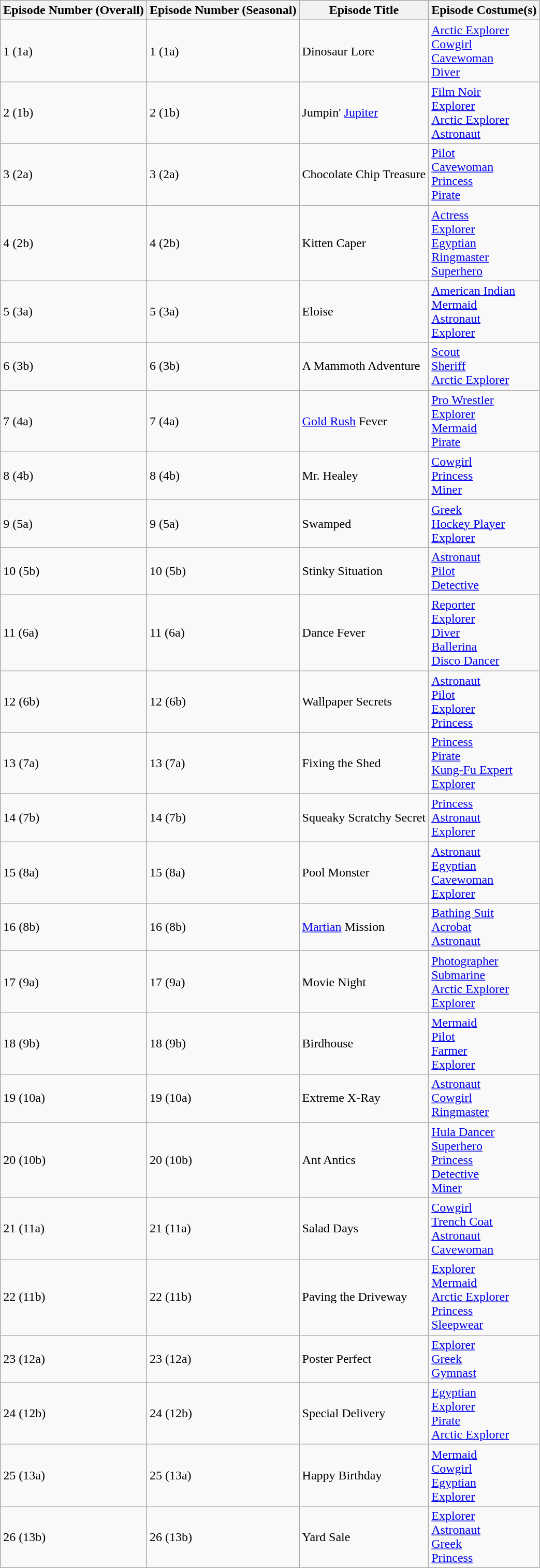<table class="wikitable">
<tr>
<th>Episode Number (Overall)</th>
<th>Episode Number (Seasonal)</th>
<th>Episode Title</th>
<th>Episode Costume(s)</th>
</tr>
<tr>
<td>1 (1a)</td>
<td>1 (1a)</td>
<td>Dinosaur Lore</td>
<td><a href='#'>Arctic Explorer</a><br><a href='#'>Cowgirl</a><br><a href='#'>Cavewoman</a><br><a href='#'>Diver</a></td>
</tr>
<tr>
<td>2 (1b)</td>
<td>2 (1b)</td>
<td>Jumpin' <a href='#'>Jupiter</a></td>
<td><a href='#'>Film Noir</a><br><a href='#'>Explorer</a><br><a href='#'>Arctic Explorer</a><br><a href='#'>Astronaut</a></td>
</tr>
<tr>
<td>3 (2a)</td>
<td>3 (2a)</td>
<td>Chocolate Chip Treasure</td>
<td><a href='#'>Pilot</a><br><a href='#'>Cavewoman</a><br><a href='#'>Princess</a><br><a href='#'>Pirate</a></td>
</tr>
<tr>
<td>4 (2b)</td>
<td>4 (2b)</td>
<td>Kitten Caper</td>
<td><a href='#'>Actress</a><br><a href='#'>Explorer</a><br><a href='#'>Egyptian</a><br><a href='#'>Ringmaster</a><br><a href='#'>Superhero</a></td>
</tr>
<tr>
<td>5 (3a)</td>
<td>5 (3a)</td>
<td>Eloise</td>
<td><a href='#'>American Indian</a><br><a href='#'>Mermaid</a><br><a href='#'>Astronaut</a><br><a href='#'>Explorer</a></td>
</tr>
<tr>
<td>6 (3b)</td>
<td>6 (3b)</td>
<td>A Mammoth Adventure</td>
<td><a href='#'>Scout</a><br><a href='#'>Sheriff</a><br><a href='#'>Arctic Explorer</a></td>
</tr>
<tr>
<td>7 (4a)</td>
<td>7 (4a)</td>
<td><a href='#'>Gold Rush</a> Fever</td>
<td><a href='#'>Pro Wrestler</a><br><a href='#'>Explorer</a><br><a href='#'>Mermaid</a><br><a href='#'>Pirate</a></td>
</tr>
<tr>
<td>8 (4b)</td>
<td>8 (4b)</td>
<td>Mr. Healey</td>
<td><a href='#'>Cowgirl</a><br><a href='#'>Princess</a><br><a href='#'>Miner</a></td>
</tr>
<tr>
<td>9 (5a)</td>
<td>9 (5a)</td>
<td>Swamped</td>
<td><a href='#'>Greek</a> <br><a href='#'>Hockey Player</a><br><a href='#'>Explorer</a></td>
</tr>
<tr>
<td>10 (5b)</td>
<td>10 (5b)</td>
<td>Stinky Situation</td>
<td><a href='#'>Astronaut</a><br><a href='#'>Pilot</a><br><a href='#'>Detective</a></td>
</tr>
<tr>
<td>11 (6a)</td>
<td>11 (6a)</td>
<td>Dance Fever</td>
<td><a href='#'>Reporter</a><br><a href='#'>Explorer</a><br><a href='#'>Diver</a><br><a href='#'>Ballerina</a><br><a href='#'>Disco Dancer</a></td>
</tr>
<tr>
<td>12 (6b)</td>
<td>12 (6b)</td>
<td>Wallpaper Secrets</td>
<td><a href='#'>Astronaut</a><br><a href='#'>Pilot</a><br><a href='#'>Explorer</a><br><a href='#'>Princess</a></td>
</tr>
<tr>
<td>13 (7a)</td>
<td>13 (7a)</td>
<td>Fixing the Shed</td>
<td><a href='#'>Princess</a><br><a href='#'>Pirate</a><br><a href='#'>Kung-Fu Expert</a><br><a href='#'>Explorer</a></td>
</tr>
<tr>
<td>14 (7b)</td>
<td>14 (7b)</td>
<td>Squeaky Scratchy Secret</td>
<td><a href='#'>Princess</a><br><a href='#'>Astronaut</a><br><a href='#'>Explorer</a></td>
</tr>
<tr>
<td>15 (8a)</td>
<td>15 (8a)</td>
<td>Pool Monster</td>
<td><a href='#'>Astronaut</a><br><a href='#'>Egyptian</a><br><a href='#'>Cavewoman</a><br><a href='#'>Explorer</a></td>
</tr>
<tr>
<td>16 (8b)</td>
<td>16 (8b)</td>
<td><a href='#'>Martian</a> Mission</td>
<td><a href='#'>Bathing Suit</a><br><a href='#'>Acrobat</a><br><a href='#'>Astronaut</a></td>
</tr>
<tr>
<td>17 (9a)</td>
<td>17 (9a)</td>
<td>Movie Night</td>
<td><a href='#'>Photographer</a><br><a href='#'>Submarine</a><br><a href='#'>Arctic Explorer</a><br><a href='#'>Explorer</a></td>
</tr>
<tr>
<td>18 (9b)</td>
<td>18 (9b)</td>
<td>Birdhouse</td>
<td><a href='#'>Mermaid</a><br><a href='#'>Pilot</a><br><a href='#'>Farmer</a><br><a href='#'>Explorer</a></td>
</tr>
<tr>
<td>19 (10a)</td>
<td>19 (10a)</td>
<td>Extreme X-Ray</td>
<td><a href='#'>Astronaut</a><br><a href='#'>Cowgirl</a><br><a href='#'>Ringmaster</a></td>
</tr>
<tr>
<td>20 (10b)</td>
<td>20 (10b)</td>
<td>Ant Antics</td>
<td><a href='#'>Hula Dancer</a><br><a href='#'>Superhero</a><br><a href='#'>Princess</a><br><a href='#'>Detective</a><br><a href='#'>Miner</a></td>
</tr>
<tr>
<td>21 (11a)</td>
<td>21 (11a)</td>
<td>Salad Days</td>
<td><a href='#'>Cowgirl</a><br><a href='#'>Trench Coat</a><br><a href='#'>Astronaut</a><br><a href='#'>Cavewoman</a></td>
</tr>
<tr>
<td>22 (11b)</td>
<td>22 (11b)</td>
<td>Paving the Driveway</td>
<td><a href='#'>Explorer</a><br><a href='#'>Mermaid</a><br><a href='#'>Arctic Explorer</a><br><a href='#'>Princess</a><br><a href='#'>Sleepwear</a></td>
</tr>
<tr>
<td>23 (12a)</td>
<td>23 (12a)</td>
<td>Poster Perfect</td>
<td><a href='#'>Explorer</a><br><a href='#'>Greek</a><br><a href='#'>Gymnast</a></td>
</tr>
<tr>
<td>24 (12b)</td>
<td>24 (12b)</td>
<td>Special Delivery</td>
<td><a href='#'>Egyptian</a><br><a href='#'>Explorer</a><br><a href='#'>Pirate</a><br><a href='#'>Arctic Explorer</a></td>
</tr>
<tr>
<td>25 (13a)</td>
<td>25 (13a)</td>
<td>Happy Birthday</td>
<td><a href='#'>Mermaid</a><br><a href='#'>Cowgirl</a><br><a href='#'>Egyptian</a><br><a href='#'>Explorer</a></td>
</tr>
<tr>
<td>26 (13b)</td>
<td>26 (13b)</td>
<td>Yard Sale</td>
<td><a href='#'>Explorer</a><br><a href='#'>Astronaut</a><br><a href='#'>Greek</a><br><a href='#'>Princess</a></td>
</tr>
</table>
